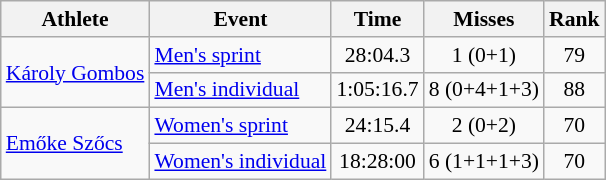<table class="wikitable" style="font-size:90%">
<tr>
<th>Athlete</th>
<th>Event</th>
<th>Time</th>
<th>Misses</th>
<th>Rank</th>
</tr>
<tr align=center>
<td align=left rowspan=2><a href='#'>Károly Gombos</a></td>
<td align=left><a href='#'>Men's sprint</a></td>
<td>28:04.3</td>
<td>1 (0+1)</td>
<td>79</td>
</tr>
<tr align=center>
<td align=left><a href='#'>Men's individual</a></td>
<td>1:05:16.7</td>
<td>8 (0+4+1+3)</td>
<td>88</td>
</tr>
<tr align=center>
<td align=left rowspan=2><a href='#'>Emőke Szőcs</a></td>
<td align=left><a href='#'>Women's sprint</a></td>
<td>24:15.4</td>
<td>2 (0+2)</td>
<td>70</td>
</tr>
<tr align=center>
<td align=left><a href='#'>Women's individual</a></td>
<td>18:28:00</td>
<td>6 (1+1+1+3)</td>
<td>70</td>
</tr>
</table>
